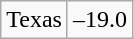<table class="wikitable" style="border: none;">
<tr align="center">
</tr>
<tr align="center">
<td>Texas</td>
<td>–19.0</td>
</tr>
</table>
